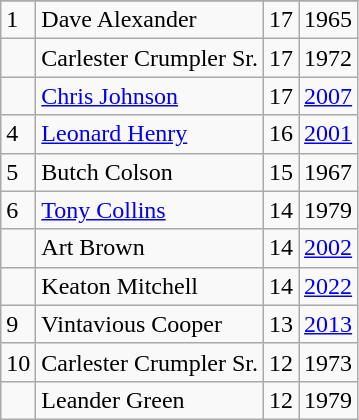<table class="wikitable">
<tr>
</tr>
<tr>
<td>1</td>
<td>Dave Alexander</td>
<td>17</td>
<td>1965</td>
</tr>
<tr>
<td></td>
<td>Carlester Crumpler Sr.</td>
<td>17</td>
<td>1972</td>
</tr>
<tr>
<td></td>
<td><a href='#'>Chris Johnson</a></td>
<td>17</td>
<td><a href='#'>2007</a></td>
</tr>
<tr>
<td>4</td>
<td><a href='#'>Leonard Henry</a></td>
<td>16</td>
<td><a href='#'>2001</a></td>
</tr>
<tr>
<td>5</td>
<td>Butch Colson</td>
<td>15</td>
<td>1967</td>
</tr>
<tr>
<td>6</td>
<td><a href='#'>Tony Collins</a></td>
<td>14</td>
<td>1979</td>
</tr>
<tr>
<td></td>
<td>Art Brown</td>
<td>14</td>
<td><a href='#'>2002</a></td>
</tr>
<tr>
<td></td>
<td>Keaton Mitchell</td>
<td>14</td>
<td><a href='#'>2022</a></td>
</tr>
<tr>
<td>9</td>
<td>Vintavious Cooper</td>
<td>13</td>
<td><a href='#'>2013</a></td>
</tr>
<tr>
<td>10</td>
<td>Carlester Crumpler Sr.</td>
<td>12</td>
<td>1973</td>
</tr>
<tr>
<td></td>
<td>Leander Green</td>
<td>12</td>
<td>1979</td>
</tr>
</table>
